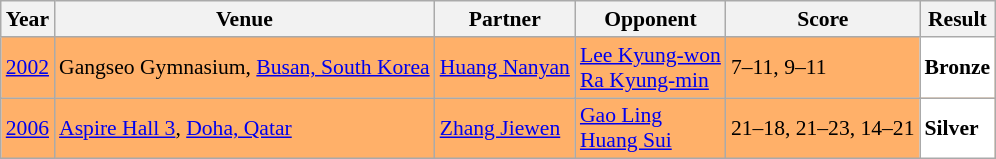<table class="sortable wikitable" style="font-size: 90%;">
<tr>
<th>Year</th>
<th>Venue</th>
<th>Partner</th>
<th>Opponent</th>
<th>Score</th>
<th>Result</th>
</tr>
<tr style="background:#FFB069">
<td align="center"><a href='#'>2002</a></td>
<td align="left">Gangseo Gymnasium, <a href='#'>Busan, South Korea</a></td>
<td align="left"> <a href='#'>Huang Nanyan</a></td>
<td align="left"> <a href='#'>Lee Kyung-won</a> <br>  <a href='#'>Ra Kyung-min</a></td>
<td align="left">7–11, 9–11</td>
<td style="text-align:left; background:white"> <strong>Bronze</strong></td>
</tr>
<tr style="background:#FFB069">
<td align="center"><a href='#'>2006</a></td>
<td align="left"><a href='#'>Aspire Hall 3</a>, <a href='#'>Doha, Qatar</a></td>
<td align="left"> <a href='#'>Zhang Jiewen</a></td>
<td align="left"> <a href='#'>Gao Ling</a> <br>  <a href='#'>Huang Sui</a></td>
<td align="left">21–18, 21–23, 14–21</td>
<td style="text-align:left; background:white"> <strong>Silver</strong></td>
</tr>
</table>
